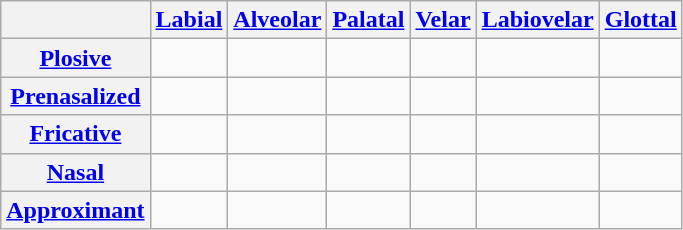<table class="wikitable">
<tr>
<th></th>
<th><a href='#'>Labial</a></th>
<th><a href='#'>Alveolar</a></th>
<th><a href='#'>Palatal</a></th>
<th><a href='#'>Velar</a></th>
<th><a href='#'>Labiovelar</a></th>
<th><a href='#'>Glottal</a></th>
</tr>
<tr>
<th><a href='#'>Plosive</a></th>
<td> </td>
<td> </td>
<td> </td>
<td> </td>
<td> </td>
<td></td>
</tr>
<tr>
<th><a href='#'>Prenasalized</a></th>
<td></td>
<td></td>
<td></td>
<td></td>
<td></td>
<td></td>
</tr>
<tr>
<th><a href='#'>Fricative</a></th>
<td></td>
<td></td>
<td></td>
<td></td>
<td></td>
<td></td>
</tr>
<tr>
<th><a href='#'>Nasal</a></th>
<td></td>
<td></td>
<td></td>
<td></td>
<td></td>
<td></td>
</tr>
<tr>
<th><a href='#'>Approximant</a></th>
<td></td>
<td></td>
<td></td>
<td></td>
<td></td>
<td></td>
</tr>
</table>
